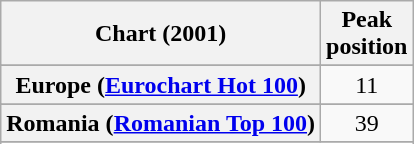<table class="wikitable sortable plainrowheaders" style="text-align:center">
<tr>
<th scope="col">Chart (2001)</th>
<th scope="col">Peak<br>position</th>
</tr>
<tr>
</tr>
<tr>
</tr>
<tr>
</tr>
<tr>
<th scope="row">Europe (<a href='#'>Eurochart Hot 100</a>)</th>
<td>11</td>
</tr>
<tr>
</tr>
<tr>
</tr>
<tr>
</tr>
<tr>
<th scope="row">Romania (<a href='#'>Romanian Top 100</a>)</th>
<td>39</td>
</tr>
<tr>
</tr>
<tr>
</tr>
<tr>
</tr>
<tr>
</tr>
</table>
